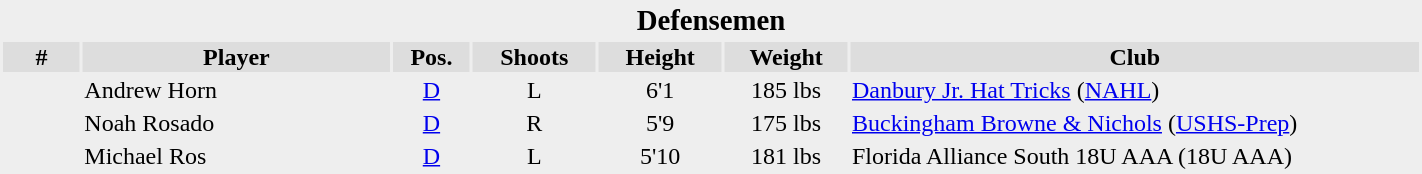<table width=75% style="text-align:center; background:#eeeeee;">
<tr>
<th colspan=8><big>Defensemen</big></th>
</tr>
<tr bgcolor="#dddddd">
<th width=5%>#</th>
<th width=20%>Player</th>
<th width=5%>Pos.</th>
<th width=8%>Shoots</th>
<th width=8%>Height</th>
<th width=8%>Weight</th>
<th width=37%>Club</th>
</tr>
<tr>
<td></td>
<td style="text-align:left;">Andrew Horn</td>
<td><a href='#'>D</a></td>
<td>L</td>
<td>6'1</td>
<td>185 lbs</td>
<td style="text-align:left;"> <a href='#'>Danbury Jr. Hat Tricks</a> (<a href='#'>NAHL</a>)</td>
</tr>
<tr>
<td></td>
<td style="text-align:left;">Noah Rosado</td>
<td><a href='#'>D</a></td>
<td>R</td>
<td>5'9</td>
<td>175 lbs</td>
<td style="text-align:left;"> <a href='#'>Buckingham Browne & Nichols</a> (<a href='#'>USHS-Prep</a>)</td>
</tr>
<tr>
<td></td>
<td style="text-align:left;">Michael Ros</td>
<td><a href='#'>D</a></td>
<td>L</td>
<td>5'10</td>
<td>181 lbs</td>
<td style="text-align:left;"> Florida Alliance South 18U AAA (18U AAA)</td>
</tr>
</table>
